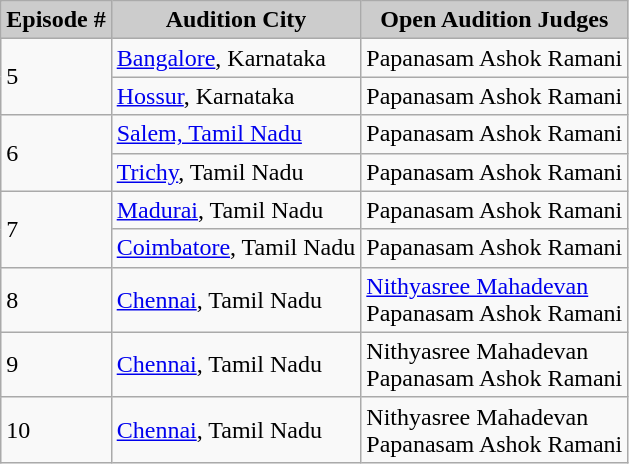<table class="wikitable">
<tr>
<td bgcolor="#CCCCCC" align="center"><strong>Episode #</strong></td>
<td bgcolor="#CCCCCC" align="center"><strong>Audition City</strong></td>
<td bgcolor="#CCCCCC" align="center"><strong>Open Audition Judges</strong></td>
</tr>
<tr>
<td rowspan=2>5</td>
<td><a href='#'>Bangalore</a>, Karnataka</td>
<td>Papanasam Ashok Ramani</td>
</tr>
<tr>
<td><a href='#'>Hossur</a>, Karnataka</td>
<td>Papanasam Ashok Ramani</td>
</tr>
<tr>
<td rowspan=2>6</td>
<td><a href='#'>Salem, Tamil Nadu</a></td>
<td>Papanasam Ashok Ramani</td>
</tr>
<tr>
<td><a href='#'>Trichy</a>, Tamil Nadu</td>
<td>Papanasam Ashok Ramani</td>
</tr>
<tr>
<td rowspan=2>7</td>
<td><a href='#'>Madurai</a>, Tamil Nadu</td>
<td>Papanasam Ashok Ramani</td>
</tr>
<tr>
<td><a href='#'>Coimbatore</a>, Tamil Nadu</td>
<td>Papanasam Ashok Ramani</td>
</tr>
<tr>
<td>8</td>
<td><a href='#'>Chennai</a>, Tamil Nadu</td>
<td><a href='#'>Nithyasree Mahadevan</a><br>Papanasam Ashok Ramani</td>
</tr>
<tr>
<td>9</td>
<td><a href='#'>Chennai</a>, Tamil Nadu</td>
<td>Nithyasree Mahadevan<br>Papanasam Ashok Ramani</td>
</tr>
<tr>
<td>10</td>
<td><a href='#'>Chennai</a>, Tamil Nadu</td>
<td>Nithyasree Mahadevan<br>Papanasam Ashok Ramani</td>
</tr>
</table>
